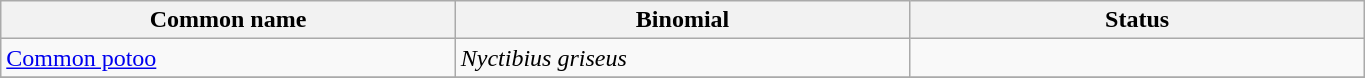<table width=72% class="wikitable">
<tr>
<th width=24%>Common name</th>
<th width=24%>Binomial</th>
<th width=24%>Status</th>
</tr>
<tr>
<td><a href='#'>Common potoo</a></td>
<td><em>Nyctibius griseus</em></td>
<td></td>
</tr>
<tr>
</tr>
</table>
